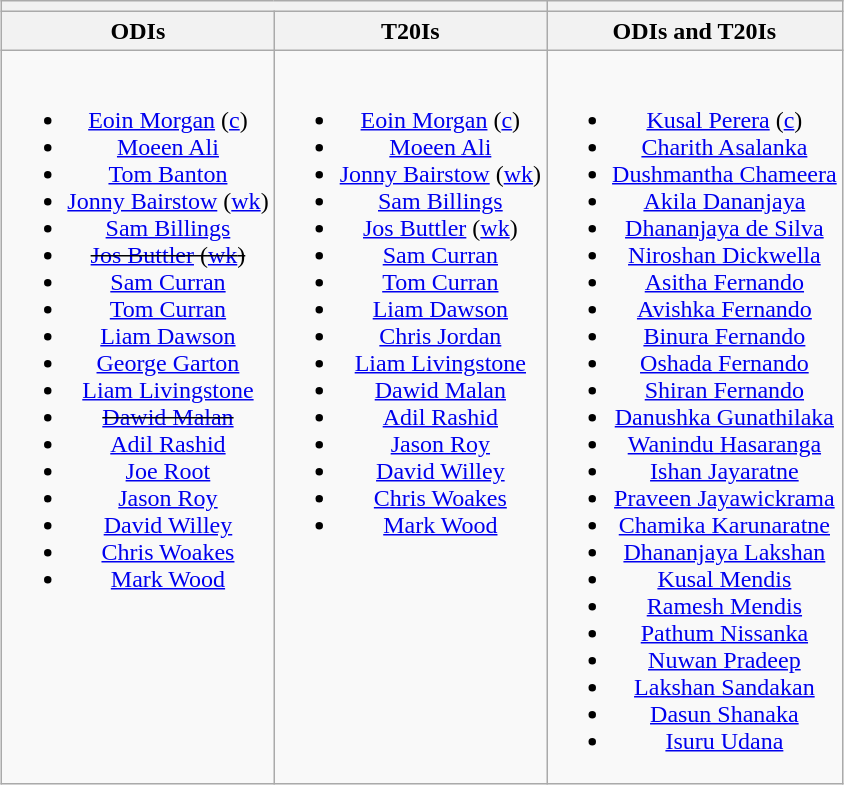<table class="wikitable" style="text-align:center; margin:auto">
<tr>
<th colspan=2></th>
<th></th>
</tr>
<tr>
<th>ODIs</th>
<th>T20Is</th>
<th>ODIs and T20Is</th>
</tr>
<tr style="vertical-align:top">
<td><br><ul><li><a href='#'>Eoin Morgan</a> (<a href='#'>c</a>)</li><li><a href='#'>Moeen Ali</a></li><li><a href='#'>Tom Banton</a></li><li><a href='#'>Jonny Bairstow</a> (<a href='#'>wk</a>)</li><li><a href='#'>Sam Billings</a></li><li><s><a href='#'>Jos Buttler</a> (<a href='#'>wk</a>)</s></li><li><a href='#'>Sam Curran</a></li><li><a href='#'>Tom Curran</a></li><li><a href='#'>Liam Dawson</a></li><li><a href='#'>George Garton</a></li><li><a href='#'>Liam Livingstone</a></li><li><s><a href='#'>Dawid Malan</a></s></li><li><a href='#'>Adil Rashid</a></li><li><a href='#'>Joe Root</a></li><li><a href='#'>Jason Roy</a></li><li><a href='#'>David Willey</a></li><li><a href='#'>Chris Woakes</a></li><li><a href='#'>Mark Wood</a></li></ul></td>
<td><br><ul><li><a href='#'>Eoin Morgan</a> (<a href='#'>c</a>)</li><li><a href='#'>Moeen Ali</a></li><li><a href='#'>Jonny Bairstow</a> (<a href='#'>wk</a>)</li><li><a href='#'>Sam Billings</a></li><li><a href='#'>Jos Buttler</a> (<a href='#'>wk</a>)</li><li><a href='#'>Sam Curran</a></li><li><a href='#'>Tom Curran</a></li><li><a href='#'>Liam Dawson</a></li><li><a href='#'>Chris Jordan</a></li><li><a href='#'>Liam Livingstone</a></li><li><a href='#'>Dawid Malan</a></li><li><a href='#'>Adil Rashid</a></li><li><a href='#'>Jason Roy</a></li><li><a href='#'>David Willey</a></li><li><a href='#'>Chris Woakes</a></li><li><a href='#'>Mark Wood</a></li></ul></td>
<td><br><ul><li><a href='#'>Kusal Perera</a> (<a href='#'>c</a>)</li><li><a href='#'>Charith Asalanka</a></li><li><a href='#'>Dushmantha Chameera</a></li><li><a href='#'>Akila Dananjaya</a></li><li><a href='#'>Dhananjaya de Silva</a></li><li><a href='#'>Niroshan Dickwella</a></li><li><a href='#'>Asitha Fernando</a></li><li><a href='#'>Avishka Fernando</a></li><li><a href='#'>Binura Fernando</a></li><li><a href='#'>Oshada Fernando</a></li><li><a href='#'>Shiran Fernando</a></li><li><a href='#'>Danushka Gunathilaka</a></li><li><a href='#'>Wanindu Hasaranga</a></li><li><a href='#'>Ishan Jayaratne</a></li><li><a href='#'>Praveen Jayawickrama</a></li><li><a href='#'>Chamika Karunaratne</a></li><li><a href='#'>Dhananjaya Lakshan</a></li><li><a href='#'>Kusal Mendis</a></li><li><a href='#'>Ramesh Mendis</a></li><li><a href='#'>Pathum Nissanka</a></li><li><a href='#'>Nuwan Pradeep</a></li><li><a href='#'>Lakshan Sandakan</a></li><li><a href='#'>Dasun Shanaka</a></li><li><a href='#'>Isuru Udana</a></li></ul></td>
</tr>
</table>
